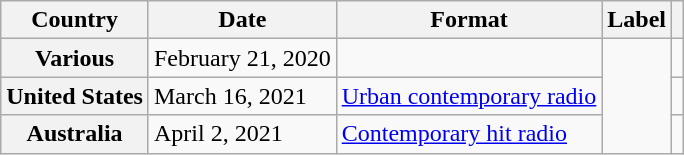<table class="wikitable plainrowheaders">
<tr>
<th>Country</th>
<th>Date</th>
<th>Format</th>
<th>Label</th>
<th></th>
</tr>
<tr>
<th scope="row">Various</th>
<td>February 21, 2020</td>
<td></td>
<td rowspan="3"></td>
<td></td>
</tr>
<tr>
<th scope="row">United States</th>
<td>March 16, 2021</td>
<td><a href='#'>Urban contemporary radio</a></td>
<td></td>
</tr>
<tr>
<th scope="row">Australia</th>
<td>April 2, 2021</td>
<td><a href='#'>Contemporary hit radio</a></td>
<td></td>
</tr>
</table>
